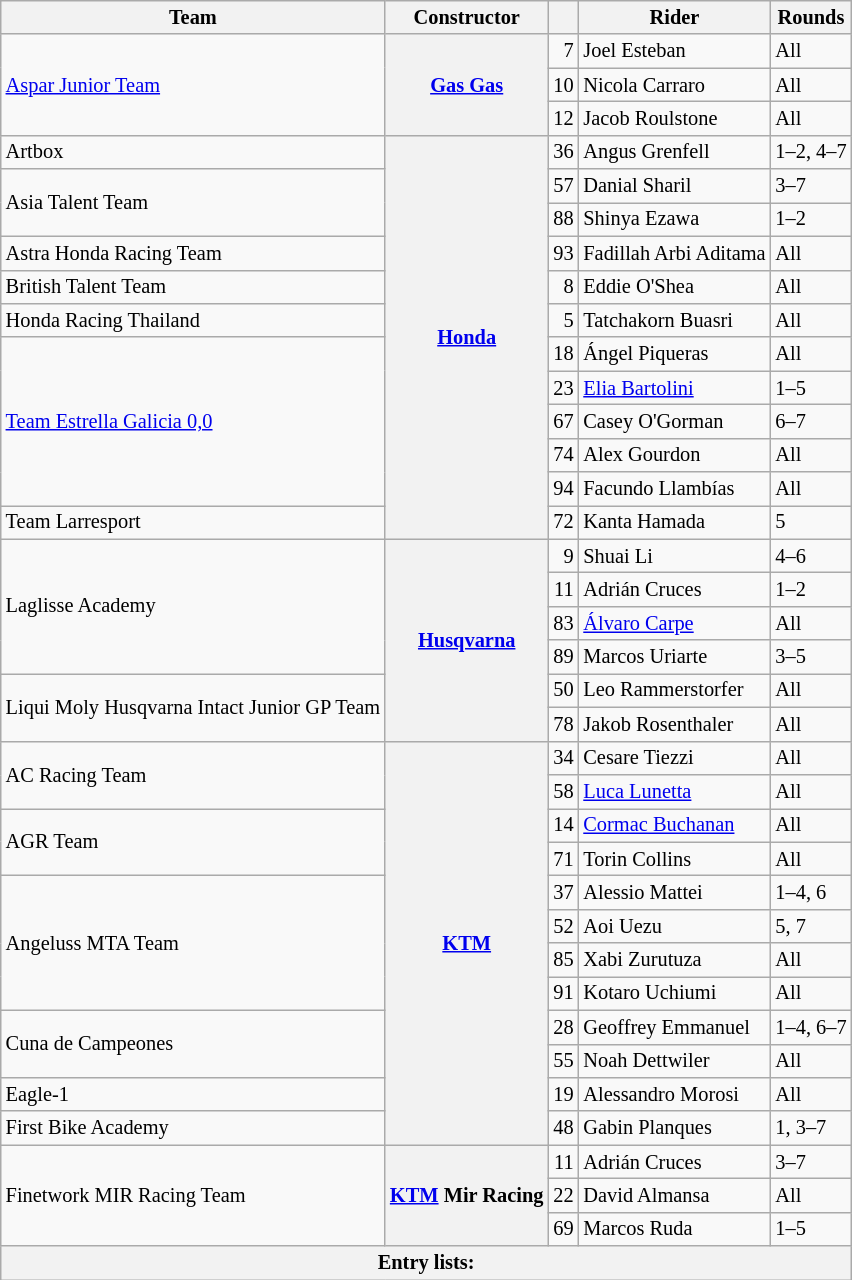<table class="wikitable" style="font-size:85%;">
<tr>
<th>Team</th>
<th>Constructor</th>
<th></th>
<th>Rider</th>
<th>Rounds</th>
</tr>
<tr>
<td rowspan="3"> <a href='#'>Aspar Junior Team</a></td>
<th rowspan="3"><a href='#'>Gas Gas</a></th>
<td align="right">7</td>
<td> Joel Esteban</td>
<td>All</td>
</tr>
<tr>
<td align="right">10</td>
<td> Nicola Carraro</td>
<td>All</td>
</tr>
<tr>
<td align="right">12</td>
<td> Jacob Roulstone</td>
<td>All</td>
</tr>
<tr>
<td> Artbox</td>
<th rowspan="12"><a href='#'>Honda</a></th>
<td align="right">36</td>
<td> Angus Grenfell</td>
<td>1–2, 4–7</td>
</tr>
<tr>
<td rowspan="2"> Asia Talent Team</td>
<td align="right">57</td>
<td> Danial Sharil</td>
<td>3–7</td>
</tr>
<tr>
<td align="right">88</td>
<td> Shinya Ezawa</td>
<td>1–2</td>
</tr>
<tr>
<td> Astra Honda Racing Team</td>
<td align="right">93</td>
<td> Fadillah Arbi Aditama</td>
<td>All</td>
</tr>
<tr>
<td> British Talent Team</td>
<td align="right">8</td>
<td> Eddie O'Shea</td>
<td>All</td>
</tr>
<tr>
<td> Honda Racing Thailand</td>
<td align="right">5</td>
<td> Tatchakorn Buasri</td>
<td>All</td>
</tr>
<tr>
<td rowspan="5"> <a href='#'>Team Estrella Galicia 0,0</a></td>
<td align="right">18</td>
<td> Ángel Piqueras</td>
<td>All</td>
</tr>
<tr>
<td align="right">23</td>
<td> <a href='#'>Elia Bartolini</a></td>
<td>1–5</td>
</tr>
<tr>
<td align="right">67</td>
<td> Casey O'Gorman</td>
<td>6–7</td>
</tr>
<tr>
<td align="right">74</td>
<td> Alex Gourdon</td>
<td>All</td>
</tr>
<tr>
<td align="right">94</td>
<td> Facundo Llambías</td>
<td>All</td>
</tr>
<tr>
<td> Team Larresport</td>
<td align="right">72</td>
<td> Kanta Hamada</td>
<td>5</td>
</tr>
<tr>
<td rowspan="4"> Laglisse Academy</td>
<th rowspan="6"><a href='#'>Husqvarna</a></th>
<td align="right">9</td>
<td> Shuai Li</td>
<td>4–6</td>
</tr>
<tr>
<td align="right">11</td>
<td> Adrián Cruces</td>
<td>1–2</td>
</tr>
<tr>
<td align="right">83</td>
<td> <a href='#'>Álvaro Carpe</a></td>
<td>All</td>
</tr>
<tr>
<td align="right">89</td>
<td> Marcos Uriarte</td>
<td>3–5</td>
</tr>
<tr>
<td rowspan="2"> Liqui Moly Husqvarna Intact Junior GP Team</td>
<td align="right">50</td>
<td> Leo Rammerstorfer</td>
<td>All</td>
</tr>
<tr>
<td align="right">78</td>
<td> Jakob Rosenthaler</td>
<td>All</td>
</tr>
<tr>
<td rowspan="2"> AC Racing Team</td>
<th rowspan="12"><a href='#'>KTM</a></th>
<td align="right">34</td>
<td> Cesare Tiezzi</td>
<td>All</td>
</tr>
<tr>
<td align="right">58</td>
<td> <a href='#'>Luca Lunetta</a></td>
<td>All</td>
</tr>
<tr>
<td rowspan="2"> AGR Team</td>
<td align="right">14</td>
<td> <a href='#'>Cormac Buchanan</a></td>
<td>All</td>
</tr>
<tr>
<td align="right">71</td>
<td> Torin Collins</td>
<td>All</td>
</tr>
<tr>
<td rowspan="4"> Angeluss MTA Team</td>
<td align="right">37</td>
<td> Alessio Mattei</td>
<td>1–4, 6</td>
</tr>
<tr>
<td align="right">52</td>
<td> Aoi Uezu</td>
<td>5, 7</td>
</tr>
<tr>
<td align="right">85</td>
<td> Xabi Zurutuza</td>
<td>All</td>
</tr>
<tr>
<td align="right">91</td>
<td> Kotaro Uchiumi</td>
<td>All</td>
</tr>
<tr>
<td rowspan="2"> Cuna de Campeones</td>
<td align="right">28</td>
<td> Geoffrey Emmanuel</td>
<td>1–4, 6–7</td>
</tr>
<tr>
<td align="right">55</td>
<td> Noah Dettwiler</td>
<td>All</td>
</tr>
<tr>
<td> Eagle-1</td>
<td align="right">19</td>
<td> Alessandro Morosi</td>
<td>All</td>
</tr>
<tr>
<td> First Bike Academy</td>
<td align="right">48</td>
<td> Gabin Planques</td>
<td>1, 3–7</td>
</tr>
<tr>
<td rowspan="3"> Finetwork MIR Racing Team</td>
<th rowspan="3"><a href='#'>KTM</a> Mir Racing</th>
<td align="right">11</td>
<td> Adrián Cruces</td>
<td>3–7</td>
</tr>
<tr>
<td align="right">22</td>
<td> David Almansa</td>
<td>All</td>
</tr>
<tr>
<td align="right">69</td>
<td> Marcos Ruda</td>
<td>1–5</td>
</tr>
<tr>
<th colspan="5">Entry lists:</th>
</tr>
</table>
